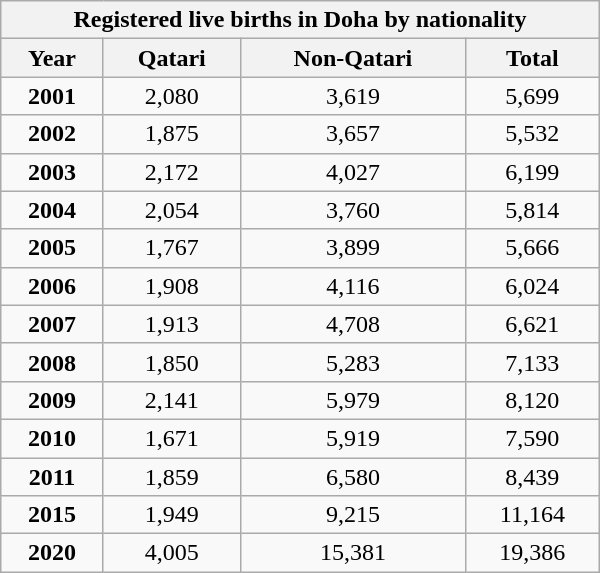<table class="wikitable floatright" style="text-align: center; width: 25em">
<tr>
<th colspan="4">Registered live births in Doha by nationality</th>
</tr>
<tr>
<th>Year</th>
<th>Qatari</th>
<th>Non-Qatari</th>
<th>Total</th>
</tr>
<tr>
<td><strong>2001</strong></td>
<td>2,080</td>
<td>3,619</td>
<td>5,699</td>
</tr>
<tr>
<td><strong>2002</strong></td>
<td>1,875</td>
<td>3,657</td>
<td>5,532</td>
</tr>
<tr>
<td><strong>2003</strong></td>
<td>2,172</td>
<td>4,027</td>
<td>6,199</td>
</tr>
<tr>
<td><strong>2004</strong></td>
<td>2,054</td>
<td>3,760</td>
<td>5,814</td>
</tr>
<tr>
<td><strong>2005</strong></td>
<td>1,767</td>
<td>3,899</td>
<td>5,666</td>
</tr>
<tr>
<td><strong>2006</strong></td>
<td>1,908</td>
<td>4,116</td>
<td>6,024</td>
</tr>
<tr>
<td><strong>2007</strong></td>
<td>1,913</td>
<td>4,708</td>
<td>6,621</td>
</tr>
<tr>
<td><strong>2008</strong></td>
<td>1,850</td>
<td>5,283</td>
<td>7,133</td>
</tr>
<tr>
<td><strong>2009</strong></td>
<td>2,141</td>
<td>5,979</td>
<td>8,120</td>
</tr>
<tr>
<td><strong>2010</strong></td>
<td>1,671</td>
<td>5,919</td>
<td>7,590</td>
</tr>
<tr>
<td><strong>2011</strong></td>
<td>1,859</td>
<td>6,580</td>
<td>8,439</td>
</tr>
<tr>
<td><strong>2015</strong></td>
<td>1,949</td>
<td>9,215</td>
<td>11,164</td>
</tr>
<tr>
<td><strong>2020</strong></td>
<td>4,005</td>
<td>15,381</td>
<td>19,386</td>
</tr>
</table>
